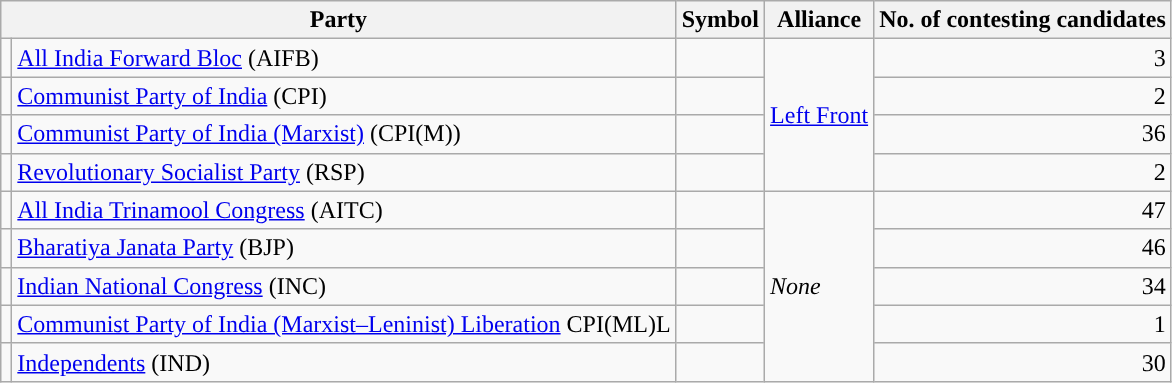<table class="wikitable">
<tr>
<th colspan="2">Party</th>
<th>Symbol</th>
<th>Alliance</th>
<th>No. of contesting candidates</th>
</tr>
<tr>
<td></td>
<td><a href='#'>All India Forward Bloc</a> (AIFB)</td>
<td></td>
<td rowspan="4"><a href='#'>Left Front</a></td>
<td style="text-align:right">3</td>
</tr>
<tr>
<td></td>
<td><a href='#'>Communist Party of India</a> (CPI)</td>
<td></td>
<td style="text-align:right">2</td>
</tr>
<tr>
<td></td>
<td><a href='#'>Communist Party of India (Marxist)</a> (CPI(M))</td>
<td></td>
<td style="text-align:right">36</td>
</tr>
<tr>
<td></td>
<td><a href='#'>Revolutionary Socialist Party</a> (RSP)</td>
<td></td>
<td style="text-align:right">2</td>
</tr>
<tr>
<td></td>
<td><a href='#'>All India Trinamool Congress</a> (AITC)</td>
<td></td>
<td rowspan="5"><em>None</em></td>
<td style="text-align:right">47</td>
</tr>
<tr>
<td></td>
<td><a href='#'>Bharatiya Janata Party</a> (BJP)</td>
<td></td>
<td style="text-align:right">46</td>
</tr>
<tr>
<td></td>
<td><a href='#'>Indian National Congress</a> (INC)</td>
<td></td>
<td style="text-align:right">34</td>
</tr>
<tr>
<td></td>
<td><a href='#'>Communist Party of India (Marxist–Leninist) Liberation</a> CPI(ML)L</td>
<td></td>
<td style="text-align:right">1</td>
</tr>
<tr>
<td></td>
<td><a href='#'>Independents</a> (IND)</td>
<td></td>
<td style="text-align:right">30</td>
</tr>
</table>
